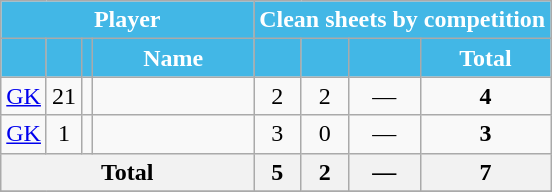<table class="wikitable sortable" style="text-align:center;">
<tr>
<th style="background:#42b7e6; color:#fff;" colspan=4 scope="colgroup">Player</th>
<th style="background:#42b7e6; color:#fff;" colspan=4 scope="colgroup">Clean sheets by competition</th>
</tr>
<tr>
<th style="background:#42b7e6; color:#fff;" scope="col"></th>
<th style="background:#42b7e6; color:#fff;" scope="col"></th>
<th style="background:#42b7e6; color:#fff;" scope="col"></th>
<th style="background:#42b7e6; color:#fff; width:100px;" scope="col">Name</th>
<th style="background:#42b7e6; color:#fff;" scope="col"></th>
<th style="background:#42b7e6; color:#fff;" scope="col"></th>
<th style="background:#42b7e6; color:#fff;" scope="col"></th>
<th style="background:#42b7e6; color:#fff;" scope="col">Total</th>
</tr>
<tr>
<td><a href='#'>GK</a></td>
<td>21</td>
<td></td>
<td></td>
<td>2</td>
<td>2</td>
<td>—</td>
<td><strong>4</strong></td>
</tr>
<tr>
<td><a href='#'>GK</a></td>
<td>1</td>
<td></td>
<td></td>
<td>3</td>
<td>0</td>
<td>—</td>
<td><strong>3</strong></td>
</tr>
<tr>
<th colspan=4 scope="row">Total</th>
<th>5</th>
<th>2</th>
<th>—</th>
<th>7</th>
</tr>
<tr>
</tr>
</table>
